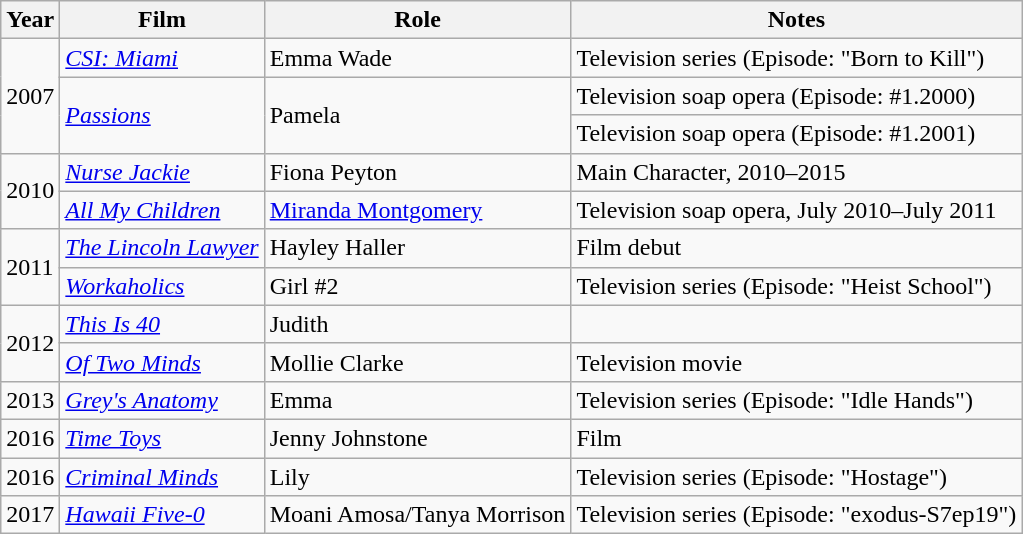<table class="wikitable">
<tr>
<th>Year</th>
<th>Film</th>
<th>Role</th>
<th>Notes</th>
</tr>
<tr>
<td rowspan=3>2007</td>
<td><em><a href='#'>CSI: Miami</a></em></td>
<td>Emma Wade</td>
<td>Television series (Episode: "Born to Kill")</td>
</tr>
<tr>
<td rowspan=2><em><a href='#'>Passions</a></em></td>
<td rowspan=2>Pamela</td>
<td>Television soap opera (Episode: #1.2000)</td>
</tr>
<tr>
<td>Television soap opera (Episode: #1.2001)</td>
</tr>
<tr>
<td rowspan=2>2010</td>
<td><em><a href='#'>Nurse Jackie</a></em></td>
<td>Fiona Peyton</td>
<td>Main Character, 2010–2015</td>
</tr>
<tr>
<td><em><a href='#'>All My Children</a></em></td>
<td><a href='#'>Miranda Montgomery</a></td>
<td>Television soap opera, July 2010–July 2011</td>
</tr>
<tr>
<td rowspan=2>2011</td>
<td><em><a href='#'>The Lincoln Lawyer</a></em></td>
<td>Hayley Haller</td>
<td>Film debut</td>
</tr>
<tr>
<td><em><a href='#'>Workaholics</a></em></td>
<td>Girl #2</td>
<td>Television series (Episode: "Heist School")</td>
</tr>
<tr>
<td rowspan=2>2012</td>
<td><em><a href='#'>This Is 40</a></em></td>
<td>Judith</td>
<td></td>
</tr>
<tr>
<td><em><a href='#'>Of Two Minds</a></em></td>
<td>Mollie Clarke</td>
<td>Television movie</td>
</tr>
<tr>
<td>2013</td>
<td><em><a href='#'>Grey's Anatomy</a></em></td>
<td>Emma</td>
<td>Television series (Episode: "Idle Hands")</td>
</tr>
<tr>
<td>2016</td>
<td><em><a href='#'>Time Toys</a></em></td>
<td>Jenny Johnstone</td>
<td>Film</td>
</tr>
<tr>
<td>2016</td>
<td><em><a href='#'>Criminal Minds</a></em></td>
<td>Lily</td>
<td>Television series (Episode: "Hostage")</td>
</tr>
<tr>
<td>2017</td>
<td><em><a href='#'>Hawaii Five-0</a></em></td>
<td>Moani Amosa/Tanya Morrison</td>
<td>Television series (Episode: "exodus-S7ep19")</td>
</tr>
</table>
